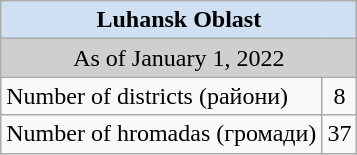<table class="wikitable">
<tr>
<td colspan="2" style="background:#CEE0F2; color:black; text-align:center;"><strong>Luhansk Oblast</strong></td>
</tr>
<tr>
<td colspan="2" style="background:#CFCFCF; color:black; text-align:center;">As of January 1, 2022</td>
</tr>
<tr>
<td>Number of districts (райони)</td>
<td align="center">8</td>
</tr>
<tr>
<td>Number of hromadas (громади)</td>
<td align="center">37</td>
</tr>
</table>
